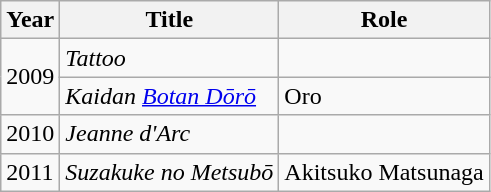<table class="wikitable">
<tr>
<th>Year</th>
<th>Title</th>
<th>Role</th>
</tr>
<tr>
<td rowspan="2">2009</td>
<td><em>Tattoo</em></td>
<td></td>
</tr>
<tr>
<td><em>Kaidan <a href='#'>Botan Dōrō</a></em></td>
<td>Oro</td>
</tr>
<tr>
<td>2010</td>
<td><em>Jeanne d'Arc</em></td>
<td></td>
</tr>
<tr>
<td>2011</td>
<td><em>Suzakuke no Metsubō</em></td>
<td>Akitsuko Matsunaga</td>
</tr>
</table>
